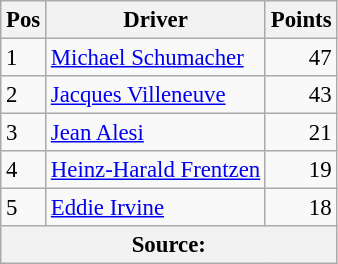<table class="wikitable" style="font-size: 95%;">
<tr>
<th>Pos</th>
<th>Driver</th>
<th>Points</th>
</tr>
<tr>
<td>1</td>
<td> <a href='#'>Michael Schumacher</a></td>
<td align="right">47</td>
</tr>
<tr>
<td>2</td>
<td> <a href='#'>Jacques Villeneuve</a></td>
<td align="right">43</td>
</tr>
<tr>
<td>3</td>
<td> <a href='#'>Jean Alesi</a></td>
<td align="right">21</td>
</tr>
<tr>
<td>4</td>
<td> <a href='#'>Heinz-Harald Frentzen</a></td>
<td align="right">19</td>
</tr>
<tr>
<td>5</td>
<td> <a href='#'>Eddie Irvine</a></td>
<td align="right">18</td>
</tr>
<tr>
<th colspan=4>Source: </th>
</tr>
</table>
